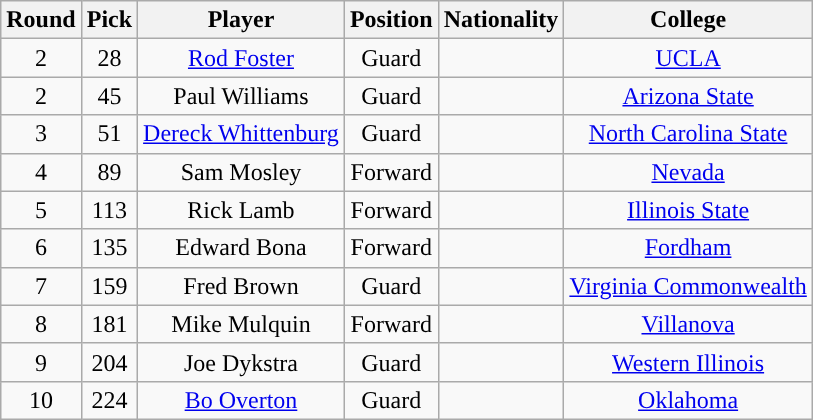<table class="wikitable sortable sortable">
<tr>
<th>Round</th>
<th>Pick</th>
<th>Player</th>
<th>Position</th>
<th>Nationality</th>
<th>College</th>
</tr>
<tr style="text-align: center">
<td>2</td>
<td>28</td>
<td><a href='#'>Rod Foster</a></td>
<td>Guard</td>
<td></td>
<td><a href='#'>UCLA</a></td>
</tr>
<tr style="text-align: center">
<td>2</td>
<td>45</td>
<td>Paul Williams</td>
<td>Guard</td>
<td></td>
<td><a href='#'>Arizona State</a></td>
</tr>
<tr style="text-align: center">
<td>3</td>
<td>51</td>
<td><a href='#'>Dereck Whittenburg</a></td>
<td>Guard</td>
<td></td>
<td><a href='#'>North Carolina State</a></td>
</tr>
<tr style="text-align: center">
<td>4</td>
<td>89</td>
<td>Sam Mosley</td>
<td>Forward</td>
<td></td>
<td><a href='#'>Nevada</a></td>
</tr>
<tr style="text-align: center">
<td>5</td>
<td>113</td>
<td>Rick Lamb</td>
<td>Forward</td>
<td></td>
<td><a href='#'>Illinois State</a></td>
</tr>
<tr style="text-align: center">
<td>6</td>
<td>135</td>
<td>Edward Bona</td>
<td>Forward</td>
<td></td>
<td><a href='#'>Fordham</a></td>
</tr>
<tr style="text-align: center">
<td>7</td>
<td>159</td>
<td>Fred Brown</td>
<td>Guard</td>
<td></td>
<td><a href='#'>Virginia Commonwealth</a></td>
</tr>
<tr style="text-align: center">
<td>8</td>
<td>181</td>
<td>Mike Mulquin</td>
<td>Forward</td>
<td></td>
<td><a href='#'>Villanova</a></td>
</tr>
<tr style="text-align: center">
<td>9</td>
<td>204</td>
<td>Joe Dykstra</td>
<td>Guard</td>
<td></td>
<td><a href='#'>Western Illinois</a></td>
</tr>
<tr style="text-align: center">
<td>10</td>
<td>224</td>
<td><a href='#'>Bo Overton</a></td>
<td>Guard</td>
<td></td>
<td><a href='#'>Oklahoma</a></td>
</tr>
</table>
